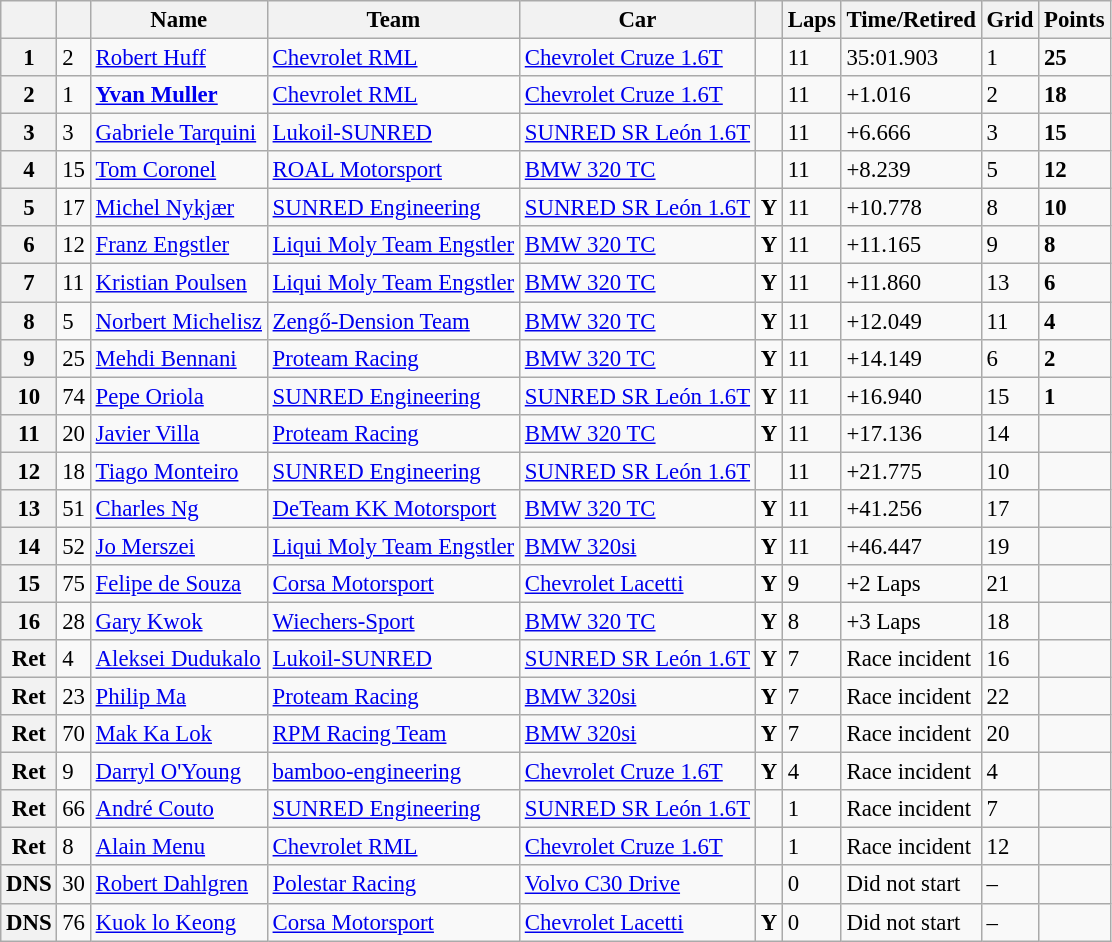<table class="wikitable sortable" style="font-size: 95%;">
<tr>
<th></th>
<th></th>
<th>Name</th>
<th>Team</th>
<th>Car</th>
<th></th>
<th>Laps</th>
<th>Time/Retired</th>
<th>Grid</th>
<th>Points</th>
</tr>
<tr>
<th>1</th>
<td>2</td>
<td> <a href='#'>Robert Huff</a></td>
<td><a href='#'>Chevrolet RML</a></td>
<td><a href='#'>Chevrolet Cruze 1.6T</a></td>
<td></td>
<td>11</td>
<td>35:01.903</td>
<td>1</td>
<td><strong>25</strong></td>
</tr>
<tr>
<th>2</th>
<td>1</td>
<td> <strong><a href='#'>Yvan Muller</a></strong></td>
<td><a href='#'>Chevrolet RML</a></td>
<td><a href='#'>Chevrolet Cruze 1.6T</a></td>
<td></td>
<td>11</td>
<td>+1.016</td>
<td>2</td>
<td><strong>18</strong></td>
</tr>
<tr>
<th>3</th>
<td>3</td>
<td> <a href='#'>Gabriele Tarquini</a></td>
<td><a href='#'>Lukoil-SUNRED</a></td>
<td><a href='#'>SUNRED SR León 1.6T</a></td>
<td></td>
<td>11</td>
<td>+6.666</td>
<td>3</td>
<td><strong>15</strong></td>
</tr>
<tr>
<th>4</th>
<td>15</td>
<td> <a href='#'>Tom Coronel</a></td>
<td><a href='#'>ROAL Motorsport</a></td>
<td><a href='#'>BMW 320 TC</a></td>
<td></td>
<td>11</td>
<td>+8.239</td>
<td>5</td>
<td><strong>12</strong></td>
</tr>
<tr>
<th>5</th>
<td>17</td>
<td> <a href='#'>Michel Nykjær</a></td>
<td><a href='#'>SUNRED Engineering</a></td>
<td><a href='#'>SUNRED SR León 1.6T</a></td>
<td align=center><strong><span>Y</span></strong></td>
<td>11</td>
<td>+10.778</td>
<td>8</td>
<td><strong>10</strong></td>
</tr>
<tr>
<th>6</th>
<td>12</td>
<td> <a href='#'>Franz Engstler</a></td>
<td><a href='#'>Liqui Moly Team Engstler</a></td>
<td><a href='#'>BMW 320 TC</a></td>
<td align=center><strong><span>Y</span></strong></td>
<td>11</td>
<td>+11.165</td>
<td>9</td>
<td><strong>8</strong></td>
</tr>
<tr>
<th>7</th>
<td>11</td>
<td> <a href='#'>Kristian Poulsen</a></td>
<td><a href='#'>Liqui Moly Team Engstler</a></td>
<td><a href='#'>BMW 320 TC</a></td>
<td align=center><strong><span>Y</span></strong></td>
<td>11</td>
<td>+11.860</td>
<td>13</td>
<td><strong>6</strong></td>
</tr>
<tr>
<th>8</th>
<td>5</td>
<td> <a href='#'>Norbert Michelisz</a></td>
<td><a href='#'>Zengő-Dension Team</a></td>
<td><a href='#'>BMW 320 TC</a></td>
<td align=center><strong><span>Y</span></strong></td>
<td>11</td>
<td>+12.049</td>
<td>11</td>
<td><strong>4</strong></td>
</tr>
<tr>
<th>9</th>
<td>25</td>
<td> <a href='#'>Mehdi Bennani</a></td>
<td><a href='#'>Proteam Racing</a></td>
<td><a href='#'>BMW 320 TC</a></td>
<td align=center><strong><span>Y</span></strong></td>
<td>11</td>
<td>+14.149</td>
<td>6</td>
<td><strong>2</strong></td>
</tr>
<tr>
<th>10</th>
<td>74</td>
<td> <a href='#'>Pepe Oriola</a></td>
<td><a href='#'>SUNRED Engineering</a></td>
<td><a href='#'>SUNRED SR León 1.6T</a></td>
<td align=center><strong><span>Y</span></strong></td>
<td>11</td>
<td>+16.940</td>
<td>15</td>
<td><strong>1</strong></td>
</tr>
<tr>
<th>11</th>
<td>20</td>
<td> <a href='#'>Javier Villa</a></td>
<td><a href='#'>Proteam Racing</a></td>
<td><a href='#'>BMW 320 TC</a></td>
<td align=center><strong><span>Y</span></strong></td>
<td>11</td>
<td>+17.136</td>
<td>14</td>
<td></td>
</tr>
<tr>
<th>12</th>
<td>18</td>
<td> <a href='#'>Tiago Monteiro</a></td>
<td><a href='#'>SUNRED Engineering</a></td>
<td><a href='#'>SUNRED SR León 1.6T</a></td>
<td></td>
<td>11</td>
<td>+21.775</td>
<td>10</td>
<td></td>
</tr>
<tr>
<th>13</th>
<td>51</td>
<td> <a href='#'>Charles Ng</a></td>
<td><a href='#'>DeTeam KK Motorsport</a></td>
<td><a href='#'>BMW 320 TC</a></td>
<td align=center><strong><span>Y</span></strong></td>
<td>11</td>
<td>+41.256</td>
<td>17</td>
<td></td>
</tr>
<tr>
<th>14</th>
<td>52</td>
<td> <a href='#'>Jo Merszei</a></td>
<td><a href='#'>Liqui Moly Team Engstler</a></td>
<td><a href='#'>BMW 320si</a></td>
<td align=center><strong><span>Y</span></strong></td>
<td>11</td>
<td>+46.447</td>
<td>19</td>
<td></td>
</tr>
<tr>
<th>15</th>
<td>75</td>
<td> <a href='#'>Felipe de Souza</a></td>
<td><a href='#'>Corsa Motorsport</a></td>
<td><a href='#'>Chevrolet Lacetti</a></td>
<td align=center><strong><span>Y</span></strong></td>
<td>9</td>
<td>+2 Laps</td>
<td>21</td>
<td></td>
</tr>
<tr>
<th>16</th>
<td>28</td>
<td> <a href='#'>Gary Kwok</a></td>
<td><a href='#'>Wiechers-Sport</a></td>
<td><a href='#'>BMW 320 TC</a></td>
<td align=center><strong><span>Y</span></strong></td>
<td>8</td>
<td>+3 Laps</td>
<td>18</td>
<td></td>
</tr>
<tr>
<th>Ret</th>
<td>4</td>
<td> <a href='#'>Aleksei Dudukalo</a></td>
<td><a href='#'>Lukoil-SUNRED</a></td>
<td><a href='#'>SUNRED SR León 1.6T</a></td>
<td align=center><strong><span>Y</span></strong></td>
<td>7</td>
<td>Race incident</td>
<td>16</td>
<td></td>
</tr>
<tr>
<th>Ret</th>
<td>23</td>
<td> <a href='#'>Philip Ma</a></td>
<td><a href='#'>Proteam Racing</a></td>
<td><a href='#'>BMW 320si</a></td>
<td align=center><strong><span>Y</span></strong></td>
<td>7</td>
<td>Race incident</td>
<td>22</td>
<td></td>
</tr>
<tr>
<th>Ret</th>
<td>70</td>
<td> <a href='#'>Mak Ka Lok</a></td>
<td><a href='#'>RPM Racing Team</a></td>
<td><a href='#'>BMW 320si</a></td>
<td align=center><strong><span>Y</span></strong></td>
<td>7</td>
<td>Race incident</td>
<td>20</td>
<td></td>
</tr>
<tr>
<th>Ret</th>
<td>9</td>
<td> <a href='#'>Darryl O'Young</a></td>
<td><a href='#'>bamboo-engineering</a></td>
<td><a href='#'>Chevrolet Cruze 1.6T</a></td>
<td align=center><strong><span>Y</span></strong></td>
<td>4</td>
<td>Race incident</td>
<td>4</td>
<td></td>
</tr>
<tr>
<th>Ret</th>
<td>66</td>
<td> <a href='#'>André Couto</a></td>
<td><a href='#'>SUNRED Engineering</a></td>
<td><a href='#'>SUNRED SR León 1.6T</a></td>
<td></td>
<td>1</td>
<td>Race incident</td>
<td>7</td>
<td></td>
</tr>
<tr>
<th>Ret</th>
<td>8</td>
<td> <a href='#'>Alain Menu</a></td>
<td><a href='#'>Chevrolet RML</a></td>
<td><a href='#'>Chevrolet Cruze 1.6T</a></td>
<td></td>
<td>1</td>
<td>Race incident</td>
<td>12</td>
<td></td>
</tr>
<tr>
<th>DNS</th>
<td>30</td>
<td> <a href='#'>Robert Dahlgren</a></td>
<td><a href='#'>Polestar Racing</a></td>
<td><a href='#'>Volvo C30 Drive</a></td>
<td></td>
<td>0</td>
<td>Did not start</td>
<td>–</td>
<td></td>
</tr>
<tr>
<th>DNS</th>
<td>76</td>
<td> <a href='#'>Kuok lo Keong</a></td>
<td><a href='#'>Corsa Motorsport</a></td>
<td><a href='#'>Chevrolet Lacetti</a></td>
<td align=center><strong><span>Y</span></strong></td>
<td>0</td>
<td>Did not start</td>
<td>–</td>
<td></td>
</tr>
</table>
